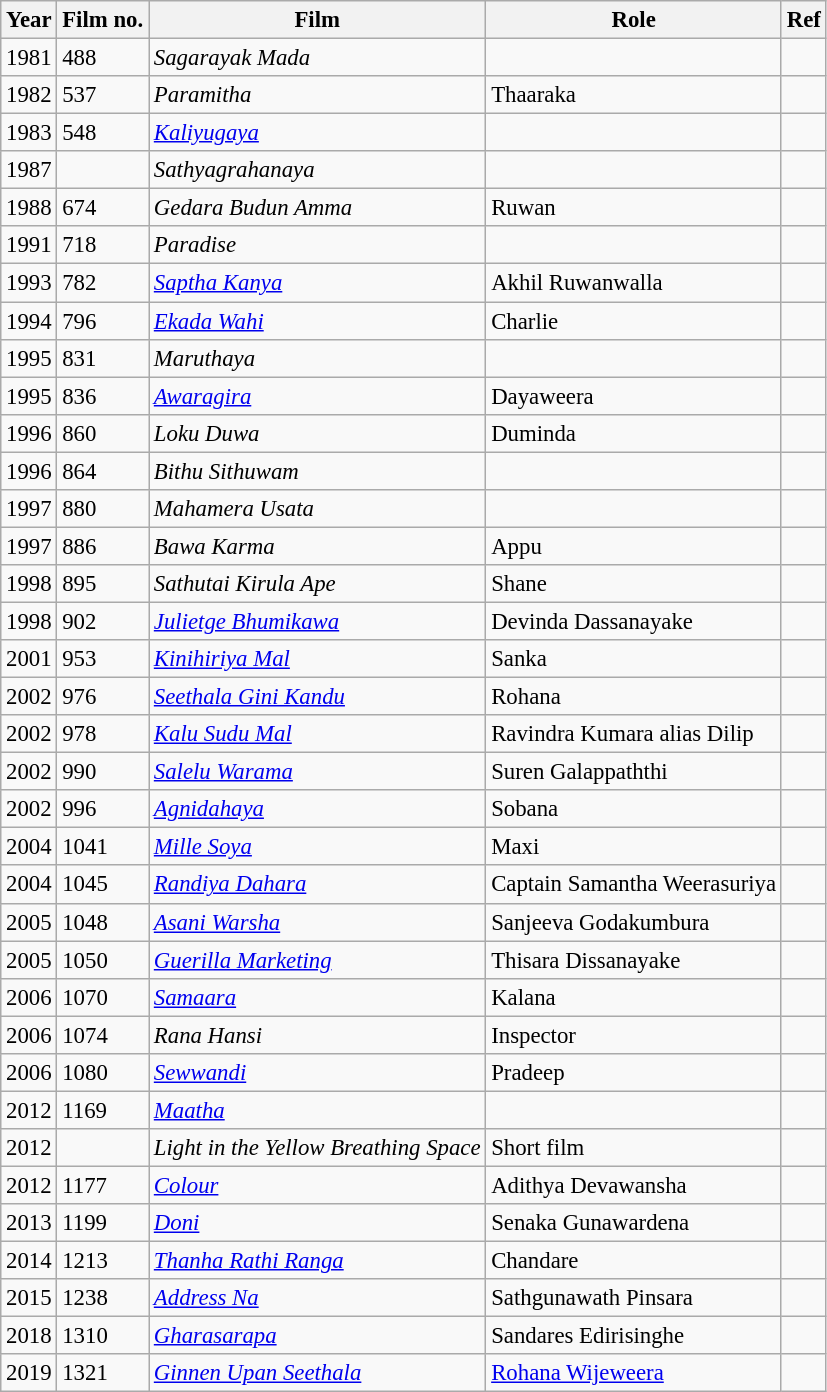<table class="wikitable" style="font-size:95%;">
<tr>
<th>Year</th>
<th>Film no.</th>
<th>Film</th>
<th>Role</th>
<th>Ref</th>
</tr>
<tr>
<td>1981</td>
<td>488</td>
<td><em>Sagarayak Mada</em></td>
<td></td>
<td></td>
</tr>
<tr>
<td>1982</td>
<td>537</td>
<td><em>Paramitha</em></td>
<td>Thaaraka</td>
<td></td>
</tr>
<tr>
<td>1983</td>
<td>548</td>
<td><em><a href='#'>Kaliyugaya</a></em></td>
<td></td>
<td></td>
</tr>
<tr>
<td>1987</td>
<td></td>
<td><em>Sathyagrahanaya</em></td>
<td></td>
<td></td>
</tr>
<tr>
<td>1988</td>
<td>674</td>
<td><em>Gedara Budun Amma</em></td>
<td>Ruwan</td>
<td></td>
</tr>
<tr>
<td>1991</td>
<td>718</td>
<td><em>Paradise</em></td>
<td></td>
<td></td>
</tr>
<tr>
<td>1993</td>
<td>782</td>
<td><em><a href='#'>Saptha Kanya</a></em></td>
<td>Akhil Ruwanwalla</td>
<td></td>
</tr>
<tr>
<td>1994</td>
<td>796</td>
<td><em><a href='#'>Ekada Wahi</a></em></td>
<td>Charlie</td>
<td></td>
</tr>
<tr>
<td>1995</td>
<td>831</td>
<td><em>Maruthaya</em></td>
<td></td>
<td></td>
</tr>
<tr>
<td>1995</td>
<td>836</td>
<td><em><a href='#'>Awaragira</a></em></td>
<td>Dayaweera</td>
<td></td>
</tr>
<tr>
<td>1996</td>
<td>860</td>
<td><em>Loku Duwa</em></td>
<td>Duminda</td>
<td></td>
</tr>
<tr>
<td>1996</td>
<td>864</td>
<td><em>Bithu Sithuwam</em></td>
<td></td>
<td></td>
</tr>
<tr>
<td>1997</td>
<td>880</td>
<td><em>Mahamera Usata</em></td>
<td></td>
<td></td>
</tr>
<tr>
<td>1997</td>
<td>886</td>
<td><em>Bawa Karma</em></td>
<td>Appu</td>
<td></td>
</tr>
<tr>
<td>1998</td>
<td>895</td>
<td><em>Sathutai Kirula Ape</em></td>
<td>Shane</td>
<td></td>
</tr>
<tr>
<td>1998</td>
<td>902</td>
<td><em><a href='#'>Julietge Bhumikawa</a></em></td>
<td>Devinda Dassanayake</td>
<td></td>
</tr>
<tr>
<td>2001</td>
<td>953</td>
<td><em><a href='#'>Kinihiriya Mal</a></em></td>
<td>Sanka</td>
<td></td>
</tr>
<tr>
<td>2002</td>
<td>976</td>
<td><em><a href='#'>Seethala Gini Kandu</a></em></td>
<td>Rohana</td>
<td></td>
</tr>
<tr>
<td>2002</td>
<td>978</td>
<td><em><a href='#'>Kalu Sudu Mal</a></em></td>
<td>Ravindra Kumara alias Dilip</td>
<td></td>
</tr>
<tr>
<td>2002</td>
<td>990</td>
<td><em><a href='#'>Salelu Warama</a></em></td>
<td>Suren Galappaththi</td>
<td></td>
</tr>
<tr>
<td>2002</td>
<td>996</td>
<td><em><a href='#'>Agnidahaya</a></em></td>
<td>Sobana</td>
<td></td>
</tr>
<tr>
<td>2004</td>
<td>1041</td>
<td><em><a href='#'>Mille Soya</a></em></td>
<td>Maxi</td>
<td></td>
</tr>
<tr>
<td>2004</td>
<td>1045</td>
<td><em><a href='#'>Randiya Dahara</a></em></td>
<td>Captain Samantha Weerasuriya</td>
<td></td>
</tr>
<tr>
<td>2005</td>
<td>1048</td>
<td><em><a href='#'>Asani Warsha</a></em></td>
<td>Sanjeeva Godakumbura</td>
<td></td>
</tr>
<tr>
<td>2005</td>
<td>1050</td>
<td><em><a href='#'>Guerilla Marketing</a></em></td>
<td>Thisara Dissanayake</td>
<td></td>
</tr>
<tr>
<td>2006</td>
<td>1070</td>
<td><em><a href='#'>Samaara</a></em></td>
<td>Kalana</td>
<td></td>
</tr>
<tr>
<td>2006</td>
<td>1074</td>
<td><em>Rana Hansi</em></td>
<td>Inspector</td>
<td></td>
</tr>
<tr>
<td>2006</td>
<td>1080</td>
<td><em><a href='#'>Sewwandi</a></em></td>
<td>Pradeep</td>
<td></td>
</tr>
<tr>
<td>2012</td>
<td>1169</td>
<td><em><a href='#'>Maatha</a></em></td>
<td></td>
<td></td>
</tr>
<tr>
<td>2012</td>
<td></td>
<td><em>Light in the Yellow Breathing Space</em></td>
<td>Short film</td>
<td></td>
</tr>
<tr>
<td>2012</td>
<td>1177</td>
<td><em><a href='#'>Colour</a></em></td>
<td>Adithya Devawansha</td>
<td></td>
</tr>
<tr>
<td>2013</td>
<td>1199</td>
<td><em><a href='#'>Doni</a></em></td>
<td>Senaka Gunawardena</td>
<td></td>
</tr>
<tr>
<td>2014</td>
<td>1213</td>
<td><em><a href='#'>Thanha Rathi Ranga</a></em></td>
<td>Chandare</td>
<td></td>
</tr>
<tr>
<td>2015</td>
<td>1238</td>
<td><em><a href='#'>Address Na</a></em></td>
<td>Sathgunawath Pinsara</td>
<td></td>
</tr>
<tr>
<td>2018</td>
<td>1310</td>
<td><em><a href='#'>Gharasarapa</a></em></td>
<td>Sandares Edirisinghe</td>
<td></td>
</tr>
<tr>
<td>2019</td>
<td>1321</td>
<td><em><a href='#'>Ginnen Upan Seethala</a></em></td>
<td><a href='#'>Rohana Wijeweera</a></td>
<td></td>
</tr>
</table>
